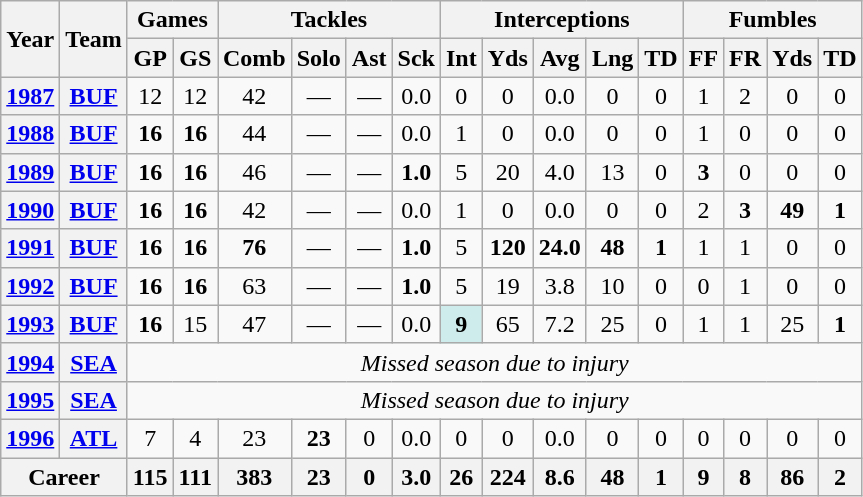<table class="wikitable" style="text-align:center">
<tr>
<th rowspan="2">Year</th>
<th rowspan="2">Team</th>
<th colspan="2">Games</th>
<th colspan="4">Tackles</th>
<th colspan="5">Interceptions</th>
<th colspan="4">Fumbles</th>
</tr>
<tr>
<th>GP</th>
<th>GS</th>
<th>Comb</th>
<th>Solo</th>
<th>Ast</th>
<th>Sck</th>
<th>Int</th>
<th>Yds</th>
<th>Avg</th>
<th>Lng</th>
<th>TD</th>
<th>FF</th>
<th>FR</th>
<th>Yds</th>
<th>TD</th>
</tr>
<tr>
<th><a href='#'>1987</a></th>
<th><a href='#'>BUF</a></th>
<td>12</td>
<td>12</td>
<td>42</td>
<td>—</td>
<td>—</td>
<td>0.0</td>
<td>0</td>
<td>0</td>
<td>0.0</td>
<td>0</td>
<td>0</td>
<td>1</td>
<td>2</td>
<td>0</td>
<td>0</td>
</tr>
<tr>
<th><a href='#'>1988</a></th>
<th><a href='#'>BUF</a></th>
<td><strong>16</strong></td>
<td><strong>16</strong></td>
<td>44</td>
<td>—</td>
<td>—</td>
<td>0.0</td>
<td>1</td>
<td>0</td>
<td>0.0</td>
<td>0</td>
<td>0</td>
<td>1</td>
<td>0</td>
<td>0</td>
<td>0</td>
</tr>
<tr>
<th><a href='#'>1989</a></th>
<th><a href='#'>BUF</a></th>
<td><strong>16</strong></td>
<td><strong>16</strong></td>
<td>46</td>
<td>—</td>
<td>—</td>
<td><strong>1.0</strong></td>
<td>5</td>
<td>20</td>
<td>4.0</td>
<td>13</td>
<td>0</td>
<td><strong>3</strong></td>
<td>0</td>
<td>0</td>
<td>0</td>
</tr>
<tr>
<th><a href='#'>1990</a></th>
<th><a href='#'>BUF</a></th>
<td><strong>16</strong></td>
<td><strong>16</strong></td>
<td>42</td>
<td>—</td>
<td>—</td>
<td>0.0</td>
<td>1</td>
<td>0</td>
<td>0.0</td>
<td>0</td>
<td>0</td>
<td>2</td>
<td><strong>3</strong></td>
<td><strong>49</strong></td>
<td><strong>1</strong></td>
</tr>
<tr>
<th><a href='#'>1991</a></th>
<th><a href='#'>BUF</a></th>
<td><strong>16</strong></td>
<td><strong>16</strong></td>
<td><strong>76</strong></td>
<td>—</td>
<td>—</td>
<td><strong>1.0</strong></td>
<td>5</td>
<td><strong>120</strong></td>
<td><strong>24.0</strong></td>
<td><strong>48</strong></td>
<td><strong>1</strong></td>
<td>1</td>
<td>1</td>
<td>0</td>
<td>0</td>
</tr>
<tr>
<th><a href='#'>1992</a></th>
<th><a href='#'>BUF</a></th>
<td><strong>16</strong></td>
<td><strong>16</strong></td>
<td>63</td>
<td>—</td>
<td>—</td>
<td><strong>1.0</strong></td>
<td>5</td>
<td>19</td>
<td>3.8</td>
<td>10</td>
<td>0</td>
<td>0</td>
<td>1</td>
<td>0</td>
<td>0</td>
</tr>
<tr>
<th><a href='#'>1993</a></th>
<th><a href='#'>BUF</a></th>
<td><strong>16</strong></td>
<td>15</td>
<td>47</td>
<td>—</td>
<td>—</td>
<td>0.0</td>
<td style="background:#cfecec;"><strong>9</strong></td>
<td>65</td>
<td>7.2</td>
<td>25</td>
<td>0</td>
<td>1</td>
<td>1</td>
<td>25</td>
<td><strong>1</strong></td>
</tr>
<tr>
<th><a href='#'>1994</a></th>
<th><a href='#'>SEA</a></th>
<td colspan="15"><em>Missed season due to injury</em></td>
</tr>
<tr>
<th><a href='#'>1995</a></th>
<th><a href='#'>SEA</a></th>
<td colspan="15"><em>Missed season due to injury</em></td>
</tr>
<tr>
<th><a href='#'>1996</a></th>
<th><a href='#'>ATL</a></th>
<td>7</td>
<td>4</td>
<td>23</td>
<td><strong>23</strong></td>
<td>0</td>
<td>0.0</td>
<td>0</td>
<td>0</td>
<td>0.0</td>
<td>0</td>
<td>0</td>
<td>0</td>
<td>0</td>
<td>0</td>
<td>0</td>
</tr>
<tr>
<th colspan="2">Career</th>
<th>115</th>
<th>111</th>
<th>383</th>
<th>23</th>
<th>0</th>
<th>3.0</th>
<th>26</th>
<th>224</th>
<th>8.6</th>
<th>48</th>
<th>1</th>
<th>9</th>
<th>8</th>
<th>86</th>
<th>2</th>
</tr>
</table>
